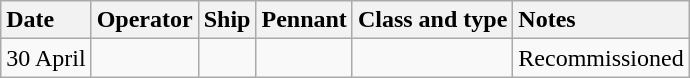<table class="wikitable nowraplinks">
<tr>
<th style="text-align: left">Date</th>
<th style="text-align: left">Operator</th>
<th style="text-align: left">Ship</th>
<th style="text-align: left">Pennant</th>
<th style="text-align: left">Class and type</th>
<th style="text-align: left">Notes</th>
</tr>
<tr ---->
<td>30 April</td>
<td></td>
<td><strong></strong></td>
<td></td>
<td></td>
<td>Recommissioned</td>
</tr>
</table>
